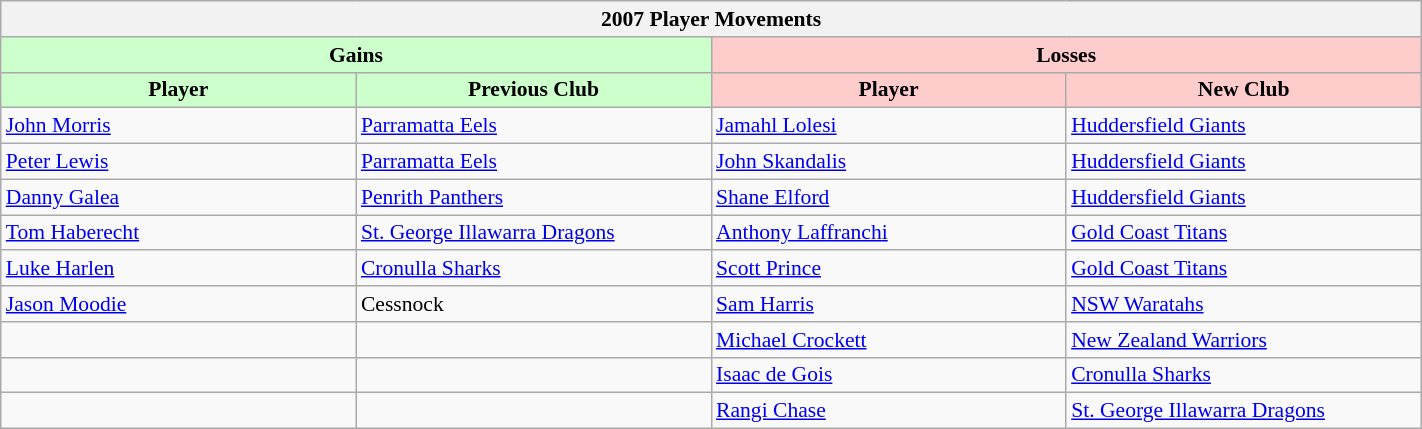<table class="wikitable" width="75%" style="font-size:90%" style="text-align:center;">
<tr bgcolor="#efefef">
<th colspan=4>2007 Player Movements</th>
</tr>
<tr>
<th colspan=2 style="background: #ccffcc;">Gains</th>
<th colspan=2 style="background: #FFCCCC;">Losses</th>
</tr>
<tr>
<th width="25%" style="background: #ccffcc;">Player</th>
<th width="25%" style="background: #ccffcc;">Previous Club</th>
<th width="25%" style="background: #FFCCCC;">Player</th>
<th width="25%" style="background: #FFCCCC;">New Club</th>
</tr>
<tr>
<td><a href='#'>John Morris</a></td>
<td><a href='#'>Parramatta Eels</a></td>
<td><a href='#'>Jamahl Lolesi</a></td>
<td><a href='#'>Huddersfield Giants</a></td>
</tr>
<tr>
<td><a href='#'>Peter Lewis</a></td>
<td><a href='#'>Parramatta Eels</a></td>
<td><a href='#'>John Skandalis</a></td>
<td><a href='#'>Huddersfield Giants</a></td>
</tr>
<tr>
<td><a href='#'>Danny Galea</a></td>
<td><a href='#'>Penrith Panthers</a></td>
<td><a href='#'>Shane Elford</a></td>
<td><a href='#'>Huddersfield Giants</a></td>
</tr>
<tr>
<td><a href='#'>Tom Haberecht</a></td>
<td><a href='#'>St. George Illawarra Dragons</a></td>
<td><a href='#'>Anthony Laffranchi</a></td>
<td><a href='#'>Gold Coast Titans</a></td>
</tr>
<tr>
<td><a href='#'>Luke Harlen</a></td>
<td><a href='#'>Cronulla Sharks</a></td>
<td><a href='#'>Scott Prince</a></td>
<td><a href='#'>Gold Coast Titans</a></td>
</tr>
<tr>
<td><a href='#'>Jason Moodie</a></td>
<td>Cessnock</td>
<td><a href='#'>Sam Harris</a></td>
<td><a href='#'>NSW Waratahs</a></td>
</tr>
<tr>
<td></td>
<td></td>
<td><a href='#'>Michael Crockett</a></td>
<td><a href='#'>New Zealand Warriors</a></td>
</tr>
<tr>
<td></td>
<td></td>
<td><a href='#'>Isaac de Gois</a></td>
<td><a href='#'>Cronulla Sharks</a></td>
</tr>
<tr>
<td></td>
<td></td>
<td><a href='#'>Rangi Chase</a></td>
<td><a href='#'>St. George Illawarra Dragons</a></td>
</tr>
</table>
